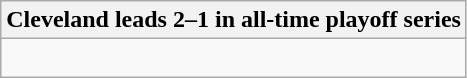<table class="wikitable collapsible collapsed">
<tr>
<th>Cleveland leads 2–1 in all-time playoff series</th>
</tr>
<tr>
<td><br>

</td>
</tr>
</table>
